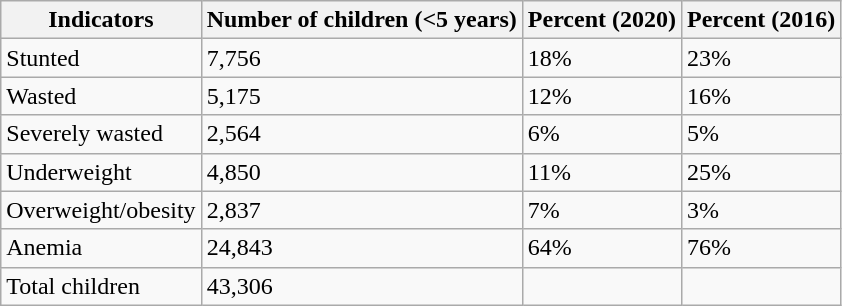<table class = "wikitable sortable">
<tr>
<th>Indicators</th>
<th>Number of children (<5 years)</th>
<th>Percent (2020)</th>
<th>Percent (2016)</th>
</tr>
<tr>
<td>Stunted</td>
<td>7,756</td>
<td>18%</td>
<td>23%</td>
</tr>
<tr>
<td>Wasted</td>
<td>5,175</td>
<td>12%</td>
<td>16%</td>
</tr>
<tr>
<td>Severely wasted</td>
<td>2,564</td>
<td>6%</td>
<td>5%</td>
</tr>
<tr>
<td>Underweight</td>
<td>4,850</td>
<td>11%</td>
<td>25%</td>
</tr>
<tr>
<td>Overweight/obesity</td>
<td>2,837</td>
<td>7%</td>
<td>3%</td>
</tr>
<tr>
<td>Anemia</td>
<td>24,843</td>
<td>64%</td>
<td>76%</td>
</tr>
<tr>
<td>Total children</td>
<td>43,306</td>
<td></td>
<td></td>
</tr>
</table>
